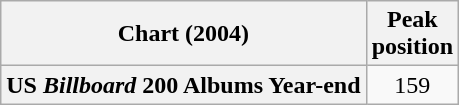<table class="wikitable sortable plainrowheaders" style="text-align:center">
<tr>
<th scope="col">Chart (2004)</th>
<th scope="col">Peak<br> position</th>
</tr>
<tr>
<th scope="row">US <em>Billboard</em> 200 Albums Year-end</th>
<td>159</td>
</tr>
</table>
